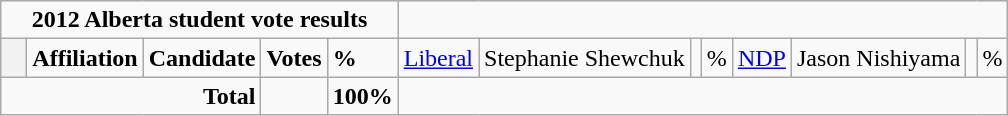<table class="wikitable">
<tr>
<td colspan="5" align=center><strong>2012 Alberta student vote results</strong></td>
</tr>
<tr>
<th style="width: 10px;"></th>
<td><strong>Affiliation</strong></td>
<td><strong>Candidate</strong></td>
<td><strong>Votes</strong></td>
<td><strong>%</strong><br>

</td>
<td><a href='#'>Liberal</a></td>
<td>Stephanie Shewchuk</td>
<td></td>
<td>%<br>
</td>
<td><a href='#'>NDP</a></td>
<td>Jason Nishiyama</td>
<td></td>
<td>%</td>
</tr>
<tr>
<td colspan="3" align="right"><strong>Total</strong></td>
<td></td>
<td><strong>100%</strong></td>
</tr>
</table>
